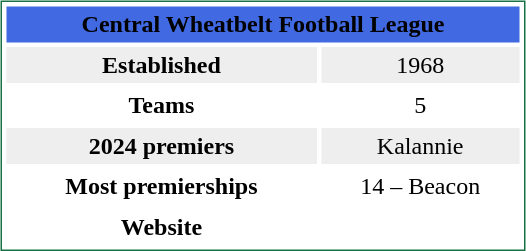<table style="margin:5px; border:1px solid #177245;" align=right cellpadding=3 cellspacing=3 width=350>
<tr align="center" bgcolor=#4169E1>
<td colspan=2><span><strong>Central Wheatbelt Football League </strong></span></td>
</tr>
<tr align="center" bgcolor="#eeeeee">
<td><strong>Established</strong></td>
<td>1968</td>
</tr>
<tr align="center">
<td><strong>Teams</strong></td>
<td>5</td>
</tr>
<tr align="center" bgcolor="#eeeeee">
<td><strong>2024 premiers</strong></td>
<td>Kalannie</td>
</tr>
<tr align="center">
<td><strong>Most premierships</strong></td>
<td>14 – Beacon</td>
</tr>
<tr align="center">
<td><strong>Website</strong></td>
<td></td>
</tr>
</table>
